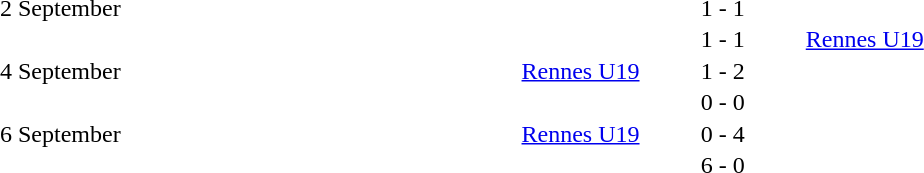<table cellspacing=1 width=85%>
<tr>
<th width=15%></th>
<th width=25%></th>
<th width=10%></th>
<th width=25%></th>
<th width=25%></th>
</tr>
<tr>
<td>2 September</td>
<td align=right></td>
<td align=center>1 - 1</td>
<td></td>
</tr>
<tr>
<td></td>
<td align=right></td>
<td align=center>1 - 1</td>
<td><a href='#'>Rennes U19</a></td>
</tr>
<tr>
<td>4 September</td>
<td align=right><a href='#'>Rennes U19</a></td>
<td align=center>1 - 2</td>
<td></td>
</tr>
<tr>
<td></td>
<td align=right></td>
<td align=center>0 - 0</td>
<td></td>
</tr>
<tr>
<td>6 September</td>
<td align=right><a href='#'>Rennes U19</a></td>
<td align=center>0 - 4</td>
<td></td>
</tr>
<tr>
<td></td>
<td align=right></td>
<td align=center>6 - 0</td>
<td></td>
</tr>
</table>
